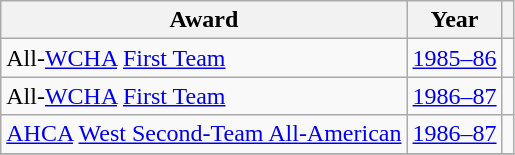<table class="wikitable">
<tr>
<th>Award</th>
<th>Year</th>
<th></th>
</tr>
<tr>
<td>All-<a href='#'>WCHA</a> <a href='#'>First Team</a></td>
<td><a href='#'>1985–86</a></td>
<td></td>
</tr>
<tr>
<td>All-<a href='#'>WCHA</a> <a href='#'>First Team</a></td>
<td><a href='#'>1986–87</a></td>
<td></td>
</tr>
<tr>
<td><a href='#'>AHCA</a> <a href='#'>West Second-Team All-American</a></td>
<td><a href='#'>1986–87</a></td>
<td></td>
</tr>
<tr>
</tr>
</table>
